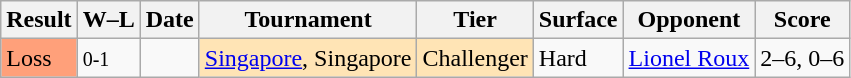<table class="sortable wikitable">
<tr>
<th>Result</th>
<th class="unsortable">W–L</th>
<th>Date</th>
<th>Tournament</th>
<th>Tier</th>
<th>Surface</th>
<th>Opponent</th>
<th class="unsortable">Score</th>
</tr>
<tr>
<td style="background:#ffa07a;">Loss</td>
<td><small>0-1</small></td>
<td></td>
<td style="background:moccasin;"><a href='#'>Singapore</a>, Singapore</td>
<td style="background:moccasin;">Challenger</td>
<td>Hard</td>
<td> <a href='#'>Lionel Roux</a></td>
<td>2–6, 0–6</td>
</tr>
</table>
